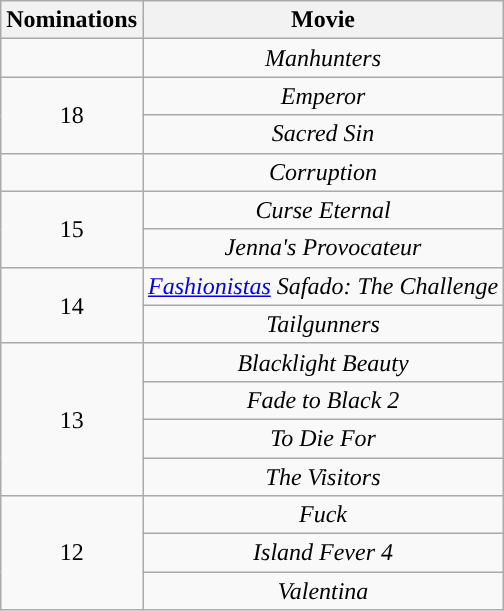<table class="wikitable" style="text-align: center">
<tr>
<th scope="col" width="55">Nominations</th>
<th scope="col" align="center">Movie</th>
</tr>
<tr>
<td></td>
<td><em>Manhunters</em></td>
</tr>
<tr>
<td rowspan=2 style="text-align:center">18</td>
<td><em>Emperor</em></td>
</tr>
<tr>
<td><em>Sacred Sin</em></td>
</tr>
<tr>
<td></td>
<td><em>Corruption</em></td>
</tr>
<tr>
<td rowspan=2 style="text-align:center">15</td>
<td><em>Curse Eternal</em></td>
</tr>
<tr>
<td><em>Jenna's Provocateur</em></td>
</tr>
<tr>
<td rowspan=2 style="text-align:center">14</td>
<td><em><a href='#'>Fashionistas</a> Safado: The Challenge</em></td>
</tr>
<tr>
<td><em>Tailgunners</em></td>
</tr>
<tr>
<td rowspan=4 style="text-align:center">13</td>
<td><em>Blacklight Beauty</em></td>
</tr>
<tr>
<td><em>Fade to Black 2</em></td>
</tr>
<tr>
<td><em>To Die For</em></td>
</tr>
<tr>
<td><em>The Visitors</em></td>
</tr>
<tr>
<td rowspan=3 style="text-align:center">12</td>
<td><em>Fuck</em></td>
</tr>
<tr>
<td><em>Island Fever 4</em></td>
</tr>
<tr>
<td><em>Valentina</em></td>
</tr>
</table>
